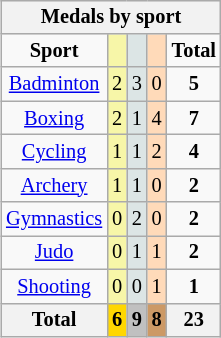<table class="wikitable" style="font-size:85%;float:right;text-align:center">
<tr bgcolor=EFEFEF>
<th colspan=5><strong>Medals by sport</strong></th>
</tr>
<tr>
<td><strong>Sport</strong></td>
<td bgcolor=F7F6A8></td>
<td bgcolor=DCE5E5></td>
<td bgcolor=FFDAB9></td>
<td><strong>Total</strong></td>
</tr>
<tr>
<td><a href='#'>Badminton</a></td>
<td bgcolor=F7F6A8>2</td>
<td bgcolor=DCE5E5>3</td>
<td bgcolor=FFDAB9>0</td>
<td><strong>5</strong></td>
</tr>
<tr>
<td><a href='#'>Boxing</a></td>
<td bgcolor=F7F6A8>2</td>
<td bgcolor=DCE5E5>1</td>
<td bgcolor=FFDAB9>4</td>
<td><strong>7</strong></td>
</tr>
<tr>
<td><a href='#'>Cycling</a></td>
<td bgcolor=F7F6A8>1</td>
<td bgcolor=DCE5E5>1</td>
<td bgcolor=FFDAB9>2</td>
<td><strong>4</strong></td>
</tr>
<tr>
<td><a href='#'>Archery</a></td>
<td bgcolor=F7F6A8>1</td>
<td bgcolor=DCE5E5>1</td>
<td bgcolor=FFDAB9>0</td>
<td><strong>2</strong></td>
</tr>
<tr>
<td><a href='#'>Gymnastics</a></td>
<td bgcolor=F7F6A8>0</td>
<td bgcolor=DCE5E5>2</td>
<td bgcolor=FFDAB9>0</td>
<td><strong>2</strong></td>
</tr>
<tr>
<td><a href='#'>Judo</a></td>
<td bgcolor=F7F6A8>0</td>
<td bgcolor=DCE5E5>1</td>
<td bgcolor=FFDAB9>1</td>
<td><strong>2</strong></td>
</tr>
<tr>
<td><a href='#'>Shooting</a></td>
<td bgcolor=F7F6A8>0</td>
<td bgcolor=DCE5E5>0</td>
<td bgcolor=FFDAB9>1</td>
<td><strong>1</strong></td>
</tr>
<tr>
<th><strong>Total</strong></th>
<th style="background:gold;"><strong>6</strong></th>
<th style="background:silver;"><strong>9</strong></th>
<th style="background:#c96;"><strong>8</strong></th>
<th><strong>23</strong></th>
</tr>
</table>
